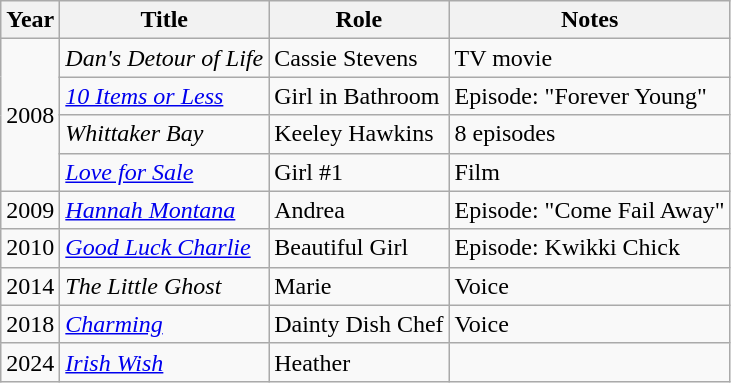<table class="wikitable sortable">
<tr>
<th scope="col">Year</th>
<th scope="col">Title</th>
<th scope="col">Role</th>
<th scope="col" class="unsortable">Notes</th>
</tr>
<tr>
<td rowspan="4">2008</td>
<td><em>Dan's Detour of Life</em></td>
<td>Cassie Stevens</td>
<td>TV movie</td>
</tr>
<tr>
<td><em><a href='#'>10 Items or Less</a></em></td>
<td>Girl in Bathroom</td>
<td>Episode: "Forever Young"</td>
</tr>
<tr>
<td><em>Whittaker Bay</em></td>
<td>Keeley Hawkins</td>
<td>8 episodes</td>
</tr>
<tr>
<td><em><a href='#'>Love for Sale</a></em></td>
<td>Girl #1</td>
<td>Film</td>
</tr>
<tr>
<td>2009</td>
<td><em><a href='#'>Hannah Montana</a></em></td>
<td>Andrea</td>
<td>Episode: "Come Fail Away"</td>
</tr>
<tr>
<td>2010</td>
<td><em><a href='#'>Good Luck Charlie</a></em></td>
<td>Beautiful Girl</td>
<td>Episode: Kwikki Chick</td>
</tr>
<tr>
<td>2014</td>
<td><em>The Little Ghost</em></td>
<td>Marie</td>
<td>Voice</td>
</tr>
<tr>
<td>2018</td>
<td><em><a href='#'>Charming</a></em></td>
<td>Dainty Dish Chef</td>
<td>Voice</td>
</tr>
<tr>
<td>2024</td>
<td><em><a href='#'>Irish Wish</a></em></td>
<td>Heather</td>
<td></td>
</tr>
</table>
